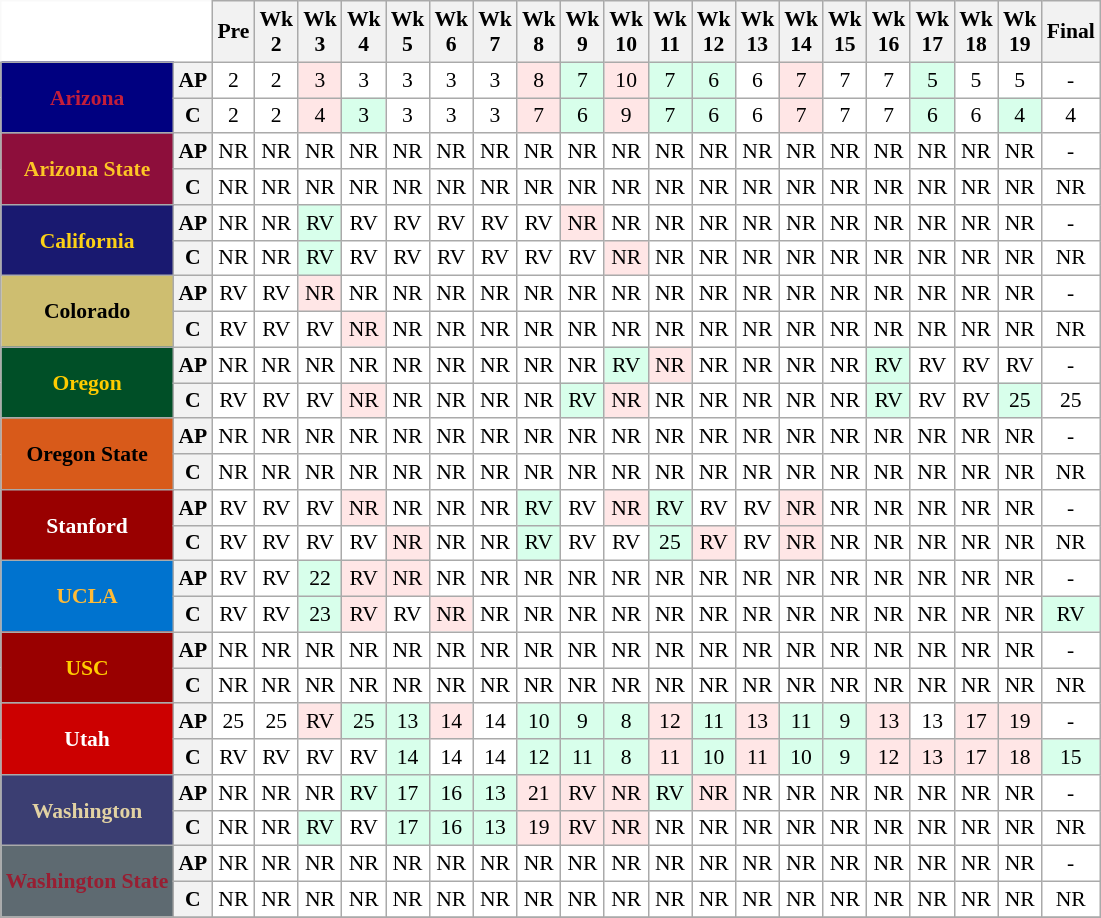<table class="wikitable" style="white-space:nowrap;font-size:90%;">
<tr>
<th colspan=2 style="background:white; border-top-style:hidden; border-left-style:hidden;"> </th>
<th>Pre</th>
<th>Wk<br>2</th>
<th>Wk<br>3</th>
<th>Wk<br>4</th>
<th>Wk<br>5</th>
<th>Wk<br>6</th>
<th>Wk<br>7</th>
<th>Wk<br>8</th>
<th>Wk<br>9</th>
<th>Wk<br>10</th>
<th>Wk<br>11</th>
<th>Wk<br>12</th>
<th>Wk<br>13</th>
<th>Wk<br>14</th>
<th>Wk<br>15</th>
<th>Wk<br>16</th>
<th>Wk<br>17</th>
<th>Wk<br>18</th>
<th>Wk<br>19</th>
<th>Final</th>
</tr>
<tr style="text-align:center;">
<th rowspan=2 style="background:#000080; color:#C41E3A;">Arizona</th>
<th>AP</th>
<td style="background:#FFF;">2</td>
<td style="background:#FFF;">2</td>
<td style="background:#FFE6E6;">3</td>
<td style="background:#FFF;">3</td>
<td style="background:#FFF;">3</td>
<td style="background:#FFF;">3</td>
<td style="background:#FFF;">3</td>
<td style="background:#FFE6E6;">8</td>
<td style="background:#D8FFEB;">7</td>
<td style="background:#FFE6E6;">10</td>
<td style="background:#D8FFEB;">7</td>
<td style="background:#D8FFEB;">6</td>
<td style="background:#FFF;">6</td>
<td style="background:#FFE6E6;">7</td>
<td style="background:#FFF;">7</td>
<td style="background:#FFF;">7</td>
<td style="background:#D8FFEB;">5</td>
<td style="background:#FFF;">5</td>
<td style="background:#FFF;">5</td>
<td style="background:#FFF;">-</td>
</tr>
<tr style="text-align:center;">
<th>C</th>
<td style="background:#FFF;">2</td>
<td style="background:#FFF;">2</td>
<td style="background:#FFE6E6;">4</td>
<td style="background:#D8FFEB;">3</td>
<td style="background:#FFF;">3</td>
<td style="background:#FFF;">3</td>
<td style="background:#FFF;">3</td>
<td style="background:#FFE6E6;">7</td>
<td style="background:#D8FFEB;">6</td>
<td style="background:#FFE6E6;">9</td>
<td style="background:#D8FFEB;">7</td>
<td style="background:#D8FFEB;">6</td>
<td style="background:#FFF;">6</td>
<td style="background:#FFE6E6;">7</td>
<td style="background:#FFF;">7</td>
<td style="background:#FFF;">7</td>
<td style="background:#D8FFEB;">6</td>
<td style="background:#FFF;">6</td>
<td style="background:#D8FFEB;">4</td>
<td style="background:#FFF;">4</td>
</tr>
<tr style="text-align:center;">
<th rowspan=2 style="background:#8D0E3B; color:#FCC626;">Arizona State</th>
<th>AP</th>
<td style="background:#FFF;">NR</td>
<td style="background:#FFF;">NR</td>
<td style="background:#FFF;">NR</td>
<td style="background:#FFF;">NR</td>
<td style="background:#FFF;">NR</td>
<td style="background:#FFF;">NR</td>
<td style="background:#FFF;">NR</td>
<td style="background:#FFF;">NR</td>
<td style="background:#FFF;">NR</td>
<td style="background:#FFF;">NR</td>
<td style="background:#FFF;">NR</td>
<td style="background:#FFF;">NR</td>
<td style="background:#FFF;">NR</td>
<td style="background:#FFF;">NR</td>
<td style="background:#FFF;">NR</td>
<td style="background:#FFF;">NR</td>
<td style="background:#FFF;">NR</td>
<td style="background:#FFF;">NR</td>
<td style="background:#FFF;">NR</td>
<td style="background:#FFF;">-</td>
</tr>
<tr style="text-align:center;">
<th>C</th>
<td style="background:#FFF;">NR</td>
<td style="background:#FFF;">NR</td>
<td style="background:#FFF;">NR</td>
<td style="background:#FFF;">NR</td>
<td style="background:#FFF;">NR</td>
<td style="background:#FFF;">NR</td>
<td style="background:#FFF;">NR</td>
<td style="background:#FFF;">NR</td>
<td style="background:#FFF;">NR</td>
<td style="background:#FFF;">NR</td>
<td style="background:#FFF;">NR</td>
<td style="background:#FFF;">NR</td>
<td style="background:#FFF;">NR</td>
<td style="background:#FFF;">NR</td>
<td style="background:#FFF;">NR</td>
<td style="background:#FFF;">NR</td>
<td style="background:#FFF;">NR</td>
<td style="background:#FFF;">NR</td>
<td style="background:#FFF;">NR</td>
<td style="background:#FFF;">NR</td>
</tr>
<tr style="text-align:center;">
<th rowspan=2 style="background:#191970; color:#FCD116;">California</th>
<th>AP</th>
<td style="background:#FFF;">NR</td>
<td style="background:#FFF;">NR</td>
<td style="background:#D8FFEB;">RV</td>
<td style="background:#FFF;">RV</td>
<td style="background:#FFF;">RV</td>
<td style="background:#FFF;">RV</td>
<td style="background:#FFF;">RV</td>
<td style="background:#FFF;">RV</td>
<td style="background:#FFE6E6;">NR</td>
<td style="background:#FFF;">NR</td>
<td style="background:#FFF;">NR</td>
<td style="background:#FFF;">NR</td>
<td style="background:#FFF;">NR</td>
<td style="background:#FFF;">NR</td>
<td style="background:#FFF;">NR</td>
<td style="background:#FFF;">NR</td>
<td style="background:#FFF;">NR</td>
<td style="background:#FFF;">NR</td>
<td style="background:#FFF;">NR</td>
<td style="background:#FFF;">-</td>
</tr>
<tr style="text-align:center;">
<th>C</th>
<td style="background:#FFF;">NR</td>
<td style="background:#FFF;">NR</td>
<td style="background:#D8FFEB;">RV</td>
<td style="background:#FFF;">RV</td>
<td style="background:#FFF;">RV</td>
<td style="background:#FFF;">RV</td>
<td style="background:#FFF;">RV</td>
<td style="background:#FFF;">RV</td>
<td style="background:#FFF;">RV</td>
<td style="background:#FFE6E6;">NR</td>
<td style="background:#FFF;">NR</td>
<td style="background:#FFF;">NR</td>
<td style="background:#FFF;">NR</td>
<td style="background:#FFF;">NR</td>
<td style="background:#FFF;">NR</td>
<td style="background:#FFF;">NR</td>
<td style="background:#FFF;">NR</td>
<td style="background:#FFF;">NR</td>
<td style="background:#FFF;">NR</td>
<td style="background:#FFF;">NR</td>
</tr>
<tr style="text-align:center;">
<th rowspan=2 style="background:#CEBE70; color:#000000;">Colorado</th>
<th>AP</th>
<td style="background:#FFF;">RV</td>
<td style="background:#FFF;">RV</td>
<td style="background:#FFE6E6;">NR</td>
<td style="background:#FFF;">NR</td>
<td style="background:#FFF;">NR</td>
<td style="background:#FFF;">NR</td>
<td style="background:#FFF;">NR</td>
<td style="background:#FFF;">NR</td>
<td style="background:#FFF;">NR</td>
<td style="background:#FFF;">NR</td>
<td style="background:#FFF;">NR</td>
<td style="background:#FFF;">NR</td>
<td style="background:#FFF;">NR</td>
<td style="background:#FFF;">NR</td>
<td style="background:#FFF;">NR</td>
<td style="background:#FFF;">NR</td>
<td style="background:#FFF;">NR</td>
<td style="background:#FFF;">NR</td>
<td style="background:#FFF;">NR</td>
<td style="background:#FFF;">-</td>
</tr>
<tr style="text-align:center;">
<th>C</th>
<td style="background:#FFF;">RV</td>
<td style="background:#FFF;">RV</td>
<td style="background:#FFF;">RV</td>
<td style="background:#FFE6E6;">NR</td>
<td style="background:#FFF;">NR</td>
<td style="background:#FFF;">NR</td>
<td style="background:#FFF;">NR</td>
<td style="background:#FFF;">NR</td>
<td style="background:#FFF;">NR</td>
<td style="background:#FFF;">NR</td>
<td style="background:#FFF;">NR</td>
<td style="background:#FFF;">NR</td>
<td style="background:#FFF;">NR</td>
<td style="background:#FFF;">NR</td>
<td style="background:#FFF;">NR</td>
<td style="background:#FFF;">NR</td>
<td style="background:#FFF;">NR</td>
<td style="background:#FFF;">NR</td>
<td style="background:#FFF;">NR</td>
<td style="background:#FFF;">NR</td>
</tr>
<tr style="text-align:center;">
<th rowspan=2 style="background:#004F27; color:#FFCC00;">Oregon</th>
<th>AP</th>
<td style="background:#FFF;">NR</td>
<td style="background:#FFF;">NR</td>
<td style="background:#FFF;">NR</td>
<td style="background:#FFF;">NR</td>
<td style="background:#FFF;">NR</td>
<td style="background:#FFF;">NR</td>
<td style="background:#FFF;">NR</td>
<td style="background:#FFF;">NR</td>
<td style="background:#FFF;">NR</td>
<td style="background:#D8FFEB;">RV</td>
<td style="background:#FFE6E6;">NR</td>
<td style="background:#FFF;">NR</td>
<td style="background:#FFF;">NR</td>
<td style="background:#FFF;">NR</td>
<td style="background:#FFF;">NR</td>
<td style="background:#D8FFEB;">RV</td>
<td style="background:#FFF;">RV</td>
<td style="background:#FFF;">RV</td>
<td style="background:#FFF;">RV</td>
<td style="background:#FFF;">-</td>
</tr>
<tr style="text-align:center;">
<th>C</th>
<td style="background:#FFF;">RV</td>
<td style="background:#FFF;">RV</td>
<td style="background:#FFF;">RV</td>
<td style="background:#FFE6E6;">NR</td>
<td style="background:#FFF;">NR</td>
<td style="background:#FFF;">NR</td>
<td style="background:#FFF;">NR</td>
<td style="background:#FFF;">NR</td>
<td style="background:#D8FFEB;">RV</td>
<td style="background:#FFE6E6;">NR</td>
<td style="background:#FFF;">NR</td>
<td style="background:#FFF;">NR</td>
<td style="background:#FFF;">NR</td>
<td style="background:#FFF;">NR</td>
<td style="background:#FFF;">NR</td>
<td style="background:#D8FFEB;">RV</td>
<td style="background:#FFF;">RV</td>
<td style="background:#FFF;">RV</td>
<td style="background:#D8FFEB;">25</td>
<td style="background:#FFF;">25</td>
</tr>
<tr style="text-align:center;">
<th rowspan=2 style="background:#D85A1A; color:#000000;">Oregon State</th>
<th>AP</th>
<td style="background:#FFF;">NR</td>
<td style="background:#FFF;">NR</td>
<td style="background:#FFF;">NR</td>
<td style="background:#FFF;">NR</td>
<td style="background:#FFF;">NR</td>
<td style="background:#FFF;">NR</td>
<td style="background:#FFF;">NR</td>
<td style="background:#FFF;">NR</td>
<td style="background:#FFF;">NR</td>
<td style="background:#FFF;">NR</td>
<td style="background:#FFF;">NR</td>
<td style="background:#FFF;">NR</td>
<td style="background:#FFF;">NR</td>
<td style="background:#FFF;">NR</td>
<td style="background:#FFF;">NR</td>
<td style="background:#FFF;">NR</td>
<td style="background:#FFF;">NR</td>
<td style="background:#FFF;">NR</td>
<td style="background:#FFF;">NR</td>
<td style="background:#FFF;">-</td>
</tr>
<tr style="text-align:center;">
<th>C</th>
<td style="background:#FFF;">NR</td>
<td style="background:#FFF;">NR</td>
<td style="background:#FFF;">NR</td>
<td style="background:#FFF;">NR</td>
<td style="background:#FFF;">NR</td>
<td style="background:#FFF;">NR</td>
<td style="background:#FFF;">NR</td>
<td style="background:#FFF;">NR</td>
<td style="background:#FFF;">NR</td>
<td style="background:#FFF;">NR</td>
<td style="background:#FFF;">NR</td>
<td style="background:#FFF;">NR</td>
<td style="background:#FFF;">NR</td>
<td style="background:#FFF;">NR</td>
<td style="background:#FFF;">NR</td>
<td style="background:#FFF;">NR</td>
<td style="background:#FFF;">NR</td>
<td style="background:#FFF;">NR</td>
<td style="background:#FFF;">NR</td>
<td style="background:#FFF;">NR</td>
</tr>
<tr style="text-align:center;">
<th rowspan=2 style="background:#990000; color:#FFFFFF;">Stanford</th>
<th>AP</th>
<td style="background:#FFF;">RV</td>
<td style="background:#FFF;">RV</td>
<td style="background:#FFF;">RV</td>
<td style="background:#FFE6E6;">NR</td>
<td style="background:#FFF;">NR</td>
<td style="background:#FFF;">NR</td>
<td style="background:#FFF;">NR</td>
<td style="background:#D8FFEB;">RV</td>
<td style="background:#FFF;">RV</td>
<td style="background:#FFE6E6;">NR</td>
<td style="background:#D8FFEB;">RV</td>
<td style="background:#FFF;">RV</td>
<td style="background:#FFF;">RV</td>
<td style="background:#FFE6E6;">NR</td>
<td style="background:#FFF;">NR</td>
<td style="background:#FFF;">NR</td>
<td style="background:#FFF;">NR</td>
<td style="background:#FFF;">NR</td>
<td style="background:#FFF;">NR</td>
<td style="background:#FFF;">-</td>
</tr>
<tr style="text-align:center;">
<th>C</th>
<td style="background:#FFF;">RV</td>
<td style="background:#FFF;">RV</td>
<td style="background:#FFF;">RV</td>
<td style="background:#FFF;">RV</td>
<td style="background:#FFE6E6;">NR</td>
<td style="background:#FFF;">NR</td>
<td style="background:#FFF;">NR</td>
<td style="background:#D8FFEB;">RV</td>
<td style="background:#FFF;">RV</td>
<td style="background:#FFF;">RV</td>
<td style="background:#D8FFEB;">25</td>
<td style="background:#FFE6E6;">RV</td>
<td style="background:#FFF;">RV</td>
<td style="background:#FFE6E6;">NR</td>
<td style="background:#FFF;">NR</td>
<td style="background:#FFF;">NR</td>
<td style="background:#FFF;">NR</td>
<td style="background:#FFF;">NR</td>
<td style="background:#FFF;">NR</td>
<td style="background:#FFF;">NR</td>
</tr>
<tr style="text-align:center;">
<th rowspan=2 style="background:#0073CF; color:#FEBB36;">UCLA</th>
<th>AP</th>
<td style="background:#FFF;">RV</td>
<td style="background:#FFF;">RV</td>
<td style="background:#D8FFEB;">22</td>
<td style="background:#FFE6E6;">RV</td>
<td style="background:#FFE6E6;">NR</td>
<td style="background:#FFF;">NR</td>
<td style="background:#FFF;">NR</td>
<td style="background:#FFF;">NR</td>
<td style="background:#FFF;">NR</td>
<td style="background:#FFF;">NR</td>
<td style="background:#FFF;">NR</td>
<td style="background:#FFF;">NR</td>
<td style="background:#FFF;">NR</td>
<td style="background:#FFF;">NR</td>
<td style="background:#FFF;">NR</td>
<td style="background:#FFF;">NR</td>
<td style="background:#FFF;">NR</td>
<td style="background:#FFF;">NR</td>
<td style="background:#FFF;">NR</td>
<td style="background:#FFF;">-</td>
</tr>
<tr style="text-align:center;">
<th>C</th>
<td style="background:#FFF;">RV</td>
<td style="background:#FFF;">RV</td>
<td style="background:#D8FFEB;">23</td>
<td style="background:#FFE6E6;">RV</td>
<td style="background:#FFF;">RV</td>
<td style="background:#FFE6E6;">NR</td>
<td style="background:#FFF;">NR</td>
<td style="background:#FFF;">NR</td>
<td style="background:#FFF;">NR</td>
<td style="background:#FFF;">NR</td>
<td style="background:#FFF;">NR</td>
<td style="background:#FFF;">NR</td>
<td style="background:#FFF;">NR</td>
<td style="background:#FFF;">NR</td>
<td style="background:#FFF;">NR</td>
<td style="background:#FFF;">NR</td>
<td style="background:#FFF;">NR</td>
<td style="background:#FFF;">NR</td>
<td style="background:#FFF;">NR</td>
<td style="background:#D8FFEB;">RV</td>
</tr>
<tr style="text-align:center;">
<th rowspan=2 style="background:#990000; color:#FFCC00;">USC</th>
<th>AP</th>
<td style="background:#FFF;">NR</td>
<td style="background:#FFF;">NR</td>
<td style="background:#FFF;">NR</td>
<td style="background:#FFF;">NR</td>
<td style="background:#FFF;">NR</td>
<td style="background:#FFF;">NR</td>
<td style="background:#FFF;">NR</td>
<td style="background:#FFF;">NR</td>
<td style="background:#FFF;">NR</td>
<td style="background:#FFF;">NR</td>
<td style="background:#FFF;">NR</td>
<td style="background:#FFF;">NR</td>
<td style="background:#FFF;">NR</td>
<td style="background:#FFF;">NR</td>
<td style="background:#FFF;">NR</td>
<td style="background:#FFF;">NR</td>
<td style="background:#FFF;">NR</td>
<td style="background:#FFF;">NR</td>
<td style="background:#FFF;">NR</td>
<td style="background:#FFF;">-</td>
</tr>
<tr style="text-align:center;">
<th>C</th>
<td style="background:#FFF;">NR</td>
<td style="background:#FFF;">NR</td>
<td style="background:#FFF;">NR</td>
<td style="background:#FFF;">NR</td>
<td style="background:#FFF;">NR</td>
<td style="background:#FFF;">NR</td>
<td style="background:#FFF;">NR</td>
<td style="background:#FFF;">NR</td>
<td style="background:#FFF;">NR</td>
<td style="background:#FFF;">NR</td>
<td style="background:#FFF;">NR</td>
<td style="background:#FFF;">NR</td>
<td style="background:#FFF;">NR</td>
<td style="background:#FFF;">NR</td>
<td style="background:#FFF;">NR</td>
<td style="background:#FFF;">NR</td>
<td style="background:#FFF;">NR</td>
<td style="background:#FFF;">NR</td>
<td style="background:#FFF;">NR</td>
<td style="background:#FFF;">NR</td>
</tr>
<tr style="text-align:center;">
<th rowspan=2 style="background:#CC0000; color:#FFFFFF;">Utah</th>
<th>AP</th>
<td style="background:#FFF;">25</td>
<td style="background:#FFF;">25</td>
<td style="background:#FFE6E6;">RV</td>
<td style="background:#D8FFEB;">25</td>
<td style="background:#D8FFEB;">13</td>
<td style="background:#FFE6E6;">14</td>
<td style="background:#FFF;">14</td>
<td style="background:#D8FFEB;">10</td>
<td style="background:#D8FFEB;">9</td>
<td style="background:#D8FFEB;">8</td>
<td style="background:#FFE6E6;">12</td>
<td style="background:#D8FFEB;">11</td>
<td style="background:#FFE6E6;">13</td>
<td style="background:#D8FFEB;">11</td>
<td style="background:#D8FFEB;">9</td>
<td style="background:#FFE6E6;">13</td>
<td style="background:#FFF;">13</td>
<td style="background:#FFE6E6;">17</td>
<td style="background:#FFE6E6;">19</td>
<td style="background:#FFF;">-</td>
</tr>
<tr style="text-align:center;">
<th>C</th>
<td style="background:#FFF;">RV</td>
<td style="background:#FFF;">RV</td>
<td style="background:#FFF;">RV</td>
<td style="background:#FFF;">RV</td>
<td style="background:#D8FFEB;">14</td>
<td style="background:#FFF;">14</td>
<td style="background:#FFF;">14</td>
<td style="background:#D8FFEB;">12</td>
<td style="background:#D8FFEB;">11</td>
<td style="background:#D8FFEB;">8</td>
<td style="background:#FFE6E6;">11</td>
<td style="background:#D8FFEB;">10</td>
<td style="background:#FFE6E6;">11</td>
<td style="background:#D8FFEB;">10</td>
<td style="background:#D8FFEB;">9</td>
<td style="background:#FFE6E6;">12</td>
<td style="background:#FFE6E6;">13</td>
<td style="background:#FFE6E6;">17</td>
<td style="background:#FFE6E6;">18</td>
<td style="background:#D8FFEB;">15</td>
</tr>
<tr style="text-align:center;">
<th rowspan=2 style="background:#3B3E72; color:#E2D2A3;">Washington</th>
<th>AP</th>
<td style="background:#FFF;">NR</td>
<td style="background:#FFF;">NR</td>
<td style="background:#FFF;">NR</td>
<td style="background:#D8FFEB;">RV</td>
<td style="background:#D8FFEB;">17</td>
<td style="background:#D8FFEB;">16</td>
<td style="background:#D8FFEB;">13</td>
<td style="background:#FFE6E6;">21</td>
<td style="background:#FFE6E6;">RV</td>
<td style="background:#FFE6E6;">NR</td>
<td style="background:#D8FFEB;">RV</td>
<td style="background:#FFE6E6;">NR</td>
<td style="background:#FFF;">NR</td>
<td style="background:#FFF;">NR</td>
<td style="background:#FFF;">NR</td>
<td style="background:#FFF;">NR</td>
<td style="background:#FFF;">NR</td>
<td style="background:#FFF;">NR</td>
<td style="background:#FFF;">NR</td>
<td style="background:#FFF;">-</td>
</tr>
<tr style="text-align:center;">
<th>C</th>
<td style="background:#FFF;">NR</td>
<td style="background:#FFF;">NR</td>
<td style="background:#D8FFEB;">RV</td>
<td style="background:#FFF;">RV</td>
<td style="background:#D8FFEB;">17</td>
<td style="background:#D8FFEB;">16</td>
<td style="background:#D8FFEB;">13</td>
<td style="background:#FFE6E6;">19</td>
<td style="background:#FFE6E6;">RV</td>
<td style="background:#FFE6E6;">NR</td>
<td style="background:#FFF;">NR</td>
<td style="background:#FFF;">NR</td>
<td style="background:#FFF;">NR</td>
<td style="background:#FFF;">NR</td>
<td style="background:#FFF;">NR</td>
<td style="background:#FFF;">NR</td>
<td style="background:#FFF;">NR</td>
<td style="background:#FFF;">NR</td>
<td style="background:#FFF;">NR</td>
<td style="background:#FFF;">NR</td>
</tr>
<tr style="text-align:center;">
<th rowspan=2 style="background:#5E6A71; color:#981E32;">Washington State</th>
<th>AP</th>
<td style="background:#FFF;">NR</td>
<td style="background:#FFF;">NR</td>
<td style="background:#FFF;">NR</td>
<td style="background:#FFF;">NR</td>
<td style="background:#FFF;">NR</td>
<td style="background:#FFF;">NR</td>
<td style="background:#FFF;">NR</td>
<td style="background:#FFF;">NR</td>
<td style="background:#FFF;">NR</td>
<td style="background:#FFF;">NR</td>
<td style="background:#FFF;">NR</td>
<td style="background:#FFF;">NR</td>
<td style="background:#FFF;">NR</td>
<td style="background:#FFF;">NR</td>
<td style="background:#FFF;">NR</td>
<td style="background:#FFF;">NR</td>
<td style="background:#FFF;">NR</td>
<td style="background:#FFF;">NR</td>
<td style="background:#FFF;">NR</td>
<td style="background:#FFF;">-</td>
</tr>
<tr style="text-align:center;">
<th>C</th>
<td style="background:#FFF;">NR</td>
<td style="background:#FFF;">NR</td>
<td style="background:#FFF;">NR</td>
<td style="background:#FFF;">NR</td>
<td style="background:#FFF;">NR</td>
<td style="background:#FFF;">NR</td>
<td style="background:#FFF;">NR</td>
<td style="background:#FFF;">NR</td>
<td style="background:#FFF;">NR</td>
<td style="background:#FFF;">NR</td>
<td style="background:#FFF;">NR</td>
<td style="background:#FFF;">NR</td>
<td style="background:#FFF;">NR</td>
<td style="background:#FFF;">NR</td>
<td style="background:#FFF;">NR</td>
<td style="background:#FFF;">NR</td>
<td style="background:#FFF;">NR</td>
<td style="background:#FFF;">NR</td>
<td style="background:#FFF;">NR</td>
<td style="background:#FFF;">NR</td>
</tr>
<tr style="text-align:center;">
</tr>
</table>
